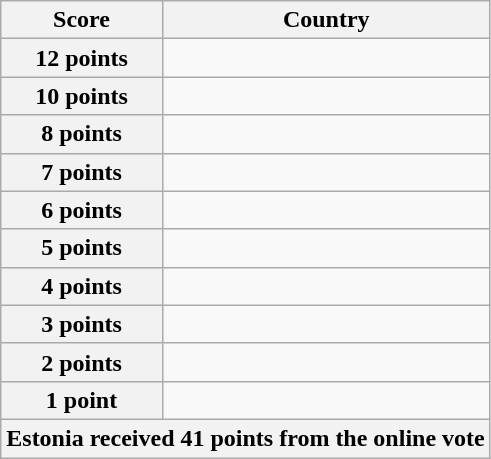<table class="wikitable">
<tr>
<th scope="col" width="33%">Score</th>
<th scope="col">Country</th>
</tr>
<tr>
<th scope="row">12 points</th>
<td></td>
</tr>
<tr>
<th scope="row">10 points</th>
<td></td>
</tr>
<tr>
<th scope="row">8 points</th>
<td></td>
</tr>
<tr>
<th scope="row">7 points</th>
<td></td>
</tr>
<tr>
<th scope="row">6 points</th>
<td></td>
</tr>
<tr>
<th scope="row">5 points</th>
<td></td>
</tr>
<tr>
<th scope="row">4 points</th>
<td></td>
</tr>
<tr>
<th scope="row">3 points</th>
<td></td>
</tr>
<tr>
<th scope="row">2 points</th>
<td></td>
</tr>
<tr>
<th scope="row">1 point</th>
<td></td>
</tr>
<tr>
<th colspan="2">Estonia received 41 points from the online vote</th>
</tr>
</table>
